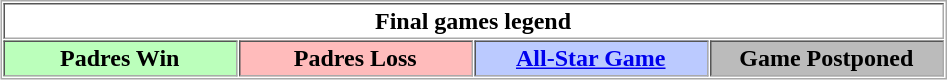<table align="center" border="1" cellpadding="2" cellspacing="1" style="border:1px solid #aaa">
<tr>
<th colspan="4">Final games legend</th>
</tr>
<tr>
<th bgcolor="bbffbb" width="150px">Padres Win</th>
<th bgcolor="ffbbbb" width="150px">Padres Loss</th>
<th bgcolor="bbcaff" width="150px"><a href='#'>All-Star Game</a></th>
<th bgcolor="bbbbbb" width="150px">Game Postponed</th>
</tr>
</table>
